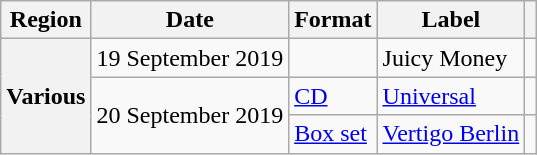<table class="wikitable plainrowheaders">
<tr>
<th>Region</th>
<th>Date</th>
<th>Format</th>
<th>Label</th>
<th></th>
</tr>
<tr>
<th scope="row" rowspan="3">Various</th>
<td>19 September 2019</td>
<td></td>
<td>Juicy Money</td>
<td></td>
</tr>
<tr>
<td rowspan="2">20 September 2019</td>
<td><a href='#'>CD</a></td>
<td><a href='#'>Universal</a></td>
<td></td>
</tr>
<tr>
<td><a href='#'>Box set</a></td>
<td><a href='#'>Vertigo Berlin</a></td>
<td></td>
</tr>
</table>
